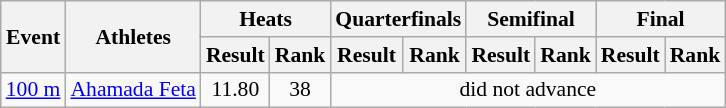<table class="wikitable" border="1" style="font-size:90%">
<tr>
<th rowspan="2">Event</th>
<th rowspan="2">Athletes</th>
<th colspan="2">Heats</th>
<th colspan="2">Quarterfinals</th>
<th colspan="2">Semifinal</th>
<th colspan="2">Final</th>
</tr>
<tr>
<th>Result</th>
<th>Rank</th>
<th>Result</th>
<th>Rank</th>
<th>Result</th>
<th>Rank</th>
<th>Result</th>
<th>Rank</th>
</tr>
<tr>
<td><a href='#'>100 m</a></td>
<td><a href='#'>Ahamada Feta</a></td>
<td align=center>11.80</td>
<td align=center>38</td>
<td align=center colspan=6>did not advance</td>
</tr>
</table>
